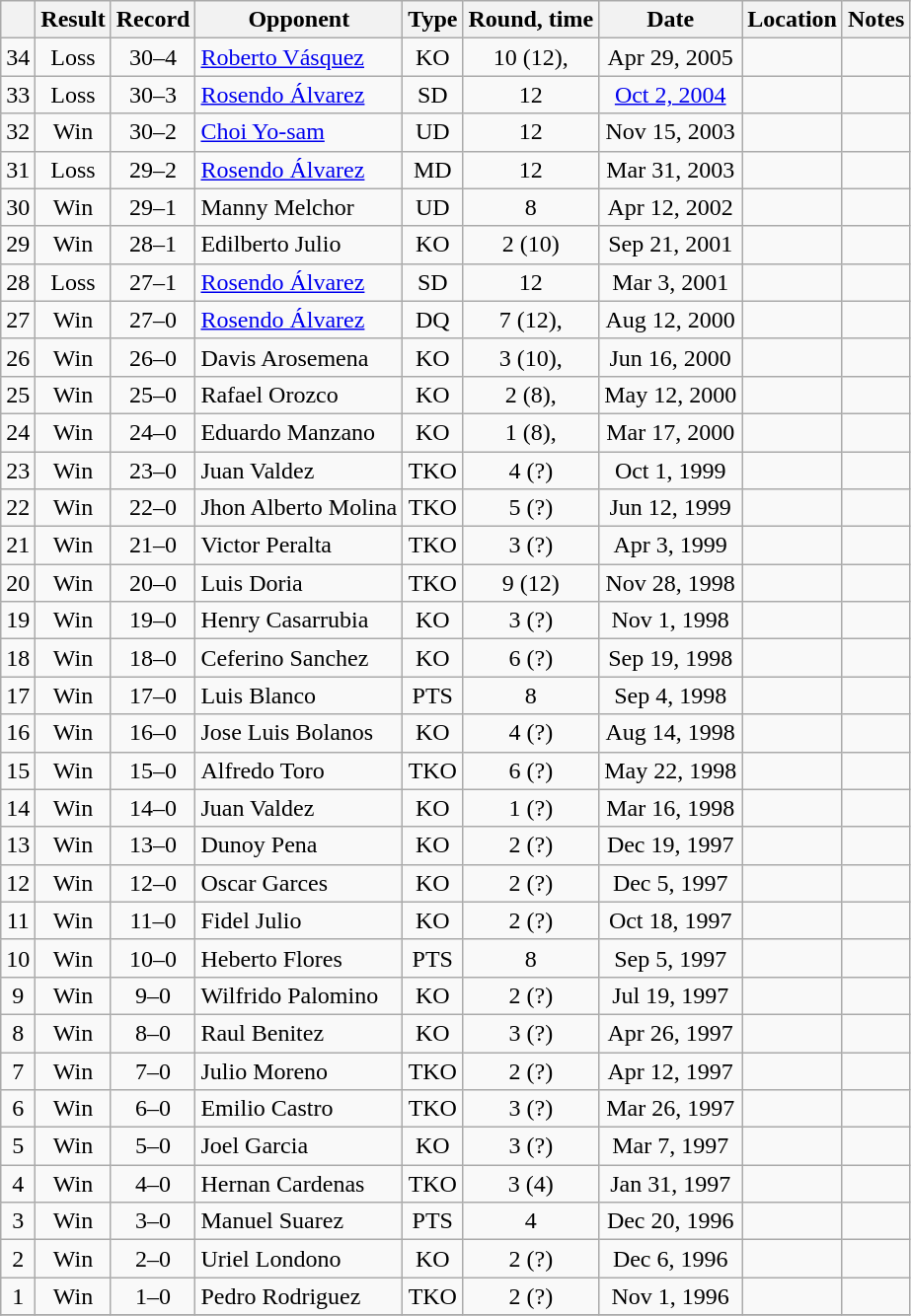<table class="wikitable" style="text-align:center">
<tr>
<th></th>
<th>Result</th>
<th>Record</th>
<th>Opponent</th>
<th>Type</th>
<th>Round, time</th>
<th>Date</th>
<th>Location</th>
<th>Notes</th>
</tr>
<tr>
<td>34</td>
<td>Loss</td>
<td>30–4</td>
<td align=left><a href='#'>Roberto Vásquez</a></td>
<td>KO</td>
<td>10 (12), </td>
<td>Apr 29, 2005</td>
<td style="text-align:left;"></td>
<td style="text-align:left;"></td>
</tr>
<tr>
<td>33</td>
<td>Loss</td>
<td>30–3</td>
<td align=left><a href='#'>Rosendo Álvarez</a></td>
<td>SD</td>
<td>12</td>
<td><a href='#'>Oct 2, 2004</a></td>
<td style="text-align:left;"></td>
<td style="text-align:left;"></td>
</tr>
<tr>
<td>32</td>
<td>Win</td>
<td>30–2</td>
<td align=left><a href='#'>Choi Yo-sam</a></td>
<td>UD</td>
<td>12</td>
<td>Nov 15, 2003</td>
<td style="text-align:left;"></td>
<td style="text-align:left;"></td>
</tr>
<tr>
<td>31</td>
<td>Loss</td>
<td>29–2</td>
<td align=left><a href='#'>Rosendo Álvarez</a></td>
<td>MD</td>
<td>12</td>
<td>Mar 31, 2003</td>
<td style="text-align:left;"></td>
<td style="text-align:left;"></td>
</tr>
<tr>
<td>30</td>
<td>Win</td>
<td>29–1</td>
<td align=left>Manny Melchor</td>
<td>UD</td>
<td>8</td>
<td>Apr 12, 2002</td>
<td style="text-align:left;"></td>
<td></td>
</tr>
<tr>
<td>29</td>
<td>Win</td>
<td>28–1</td>
<td align=left>Edilberto Julio</td>
<td>KO</td>
<td>2 (10)</td>
<td>Sep 21, 2001</td>
<td style="text-align:left;"></td>
<td></td>
</tr>
<tr>
<td>28</td>
<td>Loss</td>
<td>27–1</td>
<td align=left><a href='#'>Rosendo Álvarez</a></td>
<td>SD</td>
<td>12</td>
<td>Mar 3, 2001</td>
<td style="text-align:left;"></td>
<td style="text-align:left;"></td>
</tr>
<tr>
<td>27</td>
<td>Win</td>
<td>27–0</td>
<td align=left><a href='#'>Rosendo Álvarez</a></td>
<td>DQ</td>
<td>7 (12), </td>
<td>Aug 12, 2000</td>
<td style="text-align:left;"></td>
<td style="text-align:left;"></td>
</tr>
<tr>
<td>26</td>
<td>Win</td>
<td>26–0</td>
<td align=left>Davis Arosemena</td>
<td>KO</td>
<td>3 (10), </td>
<td>Jun 16, 2000</td>
<td style="text-align:left;"></td>
<td></td>
</tr>
<tr>
<td>25</td>
<td>Win</td>
<td>25–0</td>
<td align=left>Rafael Orozco</td>
<td>KO</td>
<td>2 (8), </td>
<td>May 12, 2000</td>
<td style="text-align:left;"></td>
<td></td>
</tr>
<tr>
<td>24</td>
<td>Win</td>
<td>24–0</td>
<td align=left>Eduardo Manzano</td>
<td>KO</td>
<td>1 (8), </td>
<td>Mar 17, 2000</td>
<td style="text-align:left;"></td>
<td></td>
</tr>
<tr>
<td>23</td>
<td>Win</td>
<td>23–0</td>
<td align=left>Juan Valdez</td>
<td>TKO</td>
<td>4 (?)</td>
<td>Oct 1, 1999</td>
<td style="text-align:left;"></td>
<td></td>
</tr>
<tr>
<td>22</td>
<td>Win</td>
<td>22–0</td>
<td align=left>Jhon Alberto Molina</td>
<td>TKO</td>
<td>5 (?)</td>
<td>Jun 12, 1999</td>
<td style="text-align:left;"></td>
<td></td>
</tr>
<tr>
<td>21</td>
<td>Win</td>
<td>21–0</td>
<td align=left>Victor Peralta</td>
<td>TKO</td>
<td>3 (?)</td>
<td>Apr 3, 1999</td>
<td style="text-align:left;"></td>
<td></td>
</tr>
<tr>
<td>20</td>
<td>Win</td>
<td>20–0</td>
<td align=left>Luis Doria</td>
<td>TKO</td>
<td>9 (12)</td>
<td>Nov 28, 1998</td>
<td style="text-align:left;"></td>
<td style="text-align:left;"></td>
</tr>
<tr>
<td>19</td>
<td>Win</td>
<td>19–0</td>
<td align=left>Henry Casarrubia</td>
<td>KO</td>
<td>3 (?)</td>
<td>Nov 1, 1998</td>
<td style="text-align:left;"></td>
<td></td>
</tr>
<tr>
<td>18</td>
<td>Win</td>
<td>18–0</td>
<td align=left>Ceferino Sanchez</td>
<td>KO</td>
<td>6 (?)</td>
<td>Sep 19, 1998</td>
<td style="text-align:left;"></td>
<td></td>
</tr>
<tr>
<td>17</td>
<td>Win</td>
<td>17–0</td>
<td align=left>Luis Blanco</td>
<td>PTS</td>
<td>8</td>
<td>Sep 4, 1998</td>
<td style="text-align:left;"></td>
<td></td>
</tr>
<tr>
<td>16</td>
<td>Win</td>
<td>16–0</td>
<td align=left>Jose Luis Bolanos</td>
<td>KO</td>
<td>4 (?)</td>
<td>Aug 14, 1998</td>
<td style="text-align:left;"></td>
<td></td>
</tr>
<tr>
<td>15</td>
<td>Win</td>
<td>15–0</td>
<td align=left>Alfredo Toro</td>
<td>TKO</td>
<td>6 (?)</td>
<td>May 22, 1998</td>
<td style="text-align:left;"></td>
<td></td>
</tr>
<tr>
<td>14</td>
<td>Win</td>
<td>14–0</td>
<td align=left>Juan Valdez</td>
<td>KO</td>
<td>1 (?)</td>
<td>Mar 16, 1998</td>
<td style="text-align:left;"></td>
<td></td>
</tr>
<tr>
<td>13</td>
<td>Win</td>
<td>13–0</td>
<td align=left>Dunoy Pena</td>
<td>KO</td>
<td>2 (?)</td>
<td>Dec 19, 1997</td>
<td style="text-align:left;"></td>
<td></td>
</tr>
<tr>
<td>12</td>
<td>Win</td>
<td>12–0</td>
<td align=left>Oscar Garces</td>
<td>KO</td>
<td>2 (?)</td>
<td>Dec 5, 1997</td>
<td style="text-align:left;"></td>
<td></td>
</tr>
<tr>
<td>11</td>
<td>Win</td>
<td>11–0</td>
<td align=left>Fidel Julio</td>
<td>KO</td>
<td>2 (?)</td>
<td>Oct 18, 1997</td>
<td style="text-align:left;"></td>
<td></td>
</tr>
<tr>
<td>10</td>
<td>Win</td>
<td>10–0</td>
<td align=left>Heberto Flores</td>
<td>PTS</td>
<td>8</td>
<td>Sep 5, 1997</td>
<td style="text-align:left;"></td>
<td></td>
</tr>
<tr>
<td>9</td>
<td>Win</td>
<td>9–0</td>
<td align=left>Wilfrido Palomino</td>
<td>KO</td>
<td>2 (?)</td>
<td>Jul 19, 1997</td>
<td style="text-align:left;"></td>
<td></td>
</tr>
<tr>
<td>8</td>
<td>Win</td>
<td>8–0</td>
<td align=left>Raul Benitez</td>
<td>KO</td>
<td>3 (?)</td>
<td>Apr 26, 1997</td>
<td style="text-align:left;"></td>
<td></td>
</tr>
<tr>
<td>7</td>
<td>Win</td>
<td>7–0</td>
<td align=left>Julio Moreno</td>
<td>TKO</td>
<td>2 (?)</td>
<td>Apr 12, 1997</td>
<td style="text-align:left;"></td>
<td></td>
</tr>
<tr>
<td>6</td>
<td>Win</td>
<td>6–0</td>
<td align=left>Emilio Castro</td>
<td>TKO</td>
<td>3 (?)</td>
<td>Mar 26, 1997</td>
<td style="text-align:left;"></td>
<td></td>
</tr>
<tr>
<td>5</td>
<td>Win</td>
<td>5–0</td>
<td align=left>Joel Garcia</td>
<td>KO</td>
<td>3 (?)</td>
<td>Mar 7, 1997</td>
<td style="text-align:left;"></td>
<td></td>
</tr>
<tr>
<td>4</td>
<td>Win</td>
<td>4–0</td>
<td align=left>Hernan Cardenas</td>
<td>TKO</td>
<td>3 (4)</td>
<td>Jan 31, 1997</td>
<td style="text-align:left;"></td>
<td></td>
</tr>
<tr>
<td>3</td>
<td>Win</td>
<td>3–0</td>
<td align=left>Manuel Suarez</td>
<td>PTS</td>
<td>4</td>
<td>Dec 20, 1996</td>
<td style="text-align:left;"></td>
<td></td>
</tr>
<tr>
<td>2</td>
<td>Win</td>
<td>2–0</td>
<td align=left>Uriel Londono</td>
<td>KO</td>
<td>2 (?)</td>
<td>Dec 6, 1996</td>
<td style="text-align:left;"></td>
<td></td>
</tr>
<tr>
<td>1</td>
<td>Win</td>
<td>1–0</td>
<td align=left>Pedro Rodriguez</td>
<td>TKO</td>
<td>2 (?)</td>
<td>Nov 1, 1996</td>
<td style="text-align:left;"></td>
<td></td>
</tr>
<tr>
</tr>
</table>
